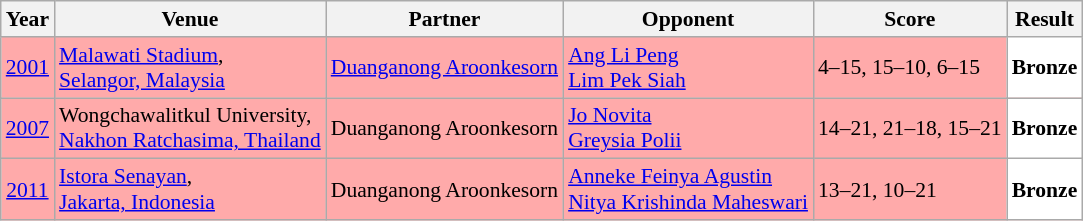<table class="sortable wikitable" style="font-size: 90%;">
<tr>
<th>Year</th>
<th>Venue</th>
<th>Partner</th>
<th>Opponent</th>
<th>Score</th>
<th>Result</th>
</tr>
<tr style="background:#FFAAAA">
<td align="center"><a href='#'>2001</a></td>
<td align="left"><a href='#'>Malawati Stadium</a>,<br><a href='#'>Selangor, Malaysia</a></td>
<td align="left"> <a href='#'>Duanganong Aroonkesorn</a></td>
<td align="left"> <a href='#'>Ang Li Peng</a> <br>  <a href='#'>Lim Pek Siah</a></td>
<td align="left">4–15, 15–10, 6–15</td>
<td style="text-align:left; background:white"> <strong>Bronze</strong></td>
</tr>
<tr style="background:#FFAAAA">
<td align="center"><a href='#'>2007</a></td>
<td align="left">Wongchawalitkul University,<br><a href='#'>Nakhon Ratchasima, Thailand</a></td>
<td align="left"> Duanganong Aroonkesorn</td>
<td align="left"> <a href='#'>Jo Novita</a> <br>  <a href='#'>Greysia Polii</a></td>
<td align="left">14–21, 21–18, 15–21</td>
<td style="text-align:left; background:white"> <strong>Bronze</strong></td>
</tr>
<tr style="background:#FFAAAA">
<td align="center"><a href='#'>2011</a></td>
<td align="left"><a href='#'>Istora Senayan</a>,<br><a href='#'>Jakarta, Indonesia</a></td>
<td align="left"> Duanganong Aroonkesorn</td>
<td align="left"> <a href='#'>Anneke Feinya Agustin</a> <br>  <a href='#'>Nitya Krishinda Maheswari</a></td>
<td align="left">13–21, 10–21</td>
<td style="text-align:left; background:white"> <strong>Bronze</strong></td>
</tr>
</table>
